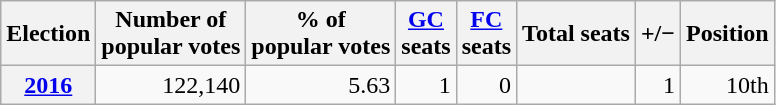<table class="wikitable" style="text-align: right;">
<tr align=center>
<th><strong>Election</strong></th>
<th>Number of<br>popular votes</th>
<th>% of<br>popular votes</th>
<th><a href='#'>GC</a><br>seats</th>
<th><a href='#'>FC</a><br>seats</th>
<th>Total seats</th>
<th>+/−</th>
<th>Position</th>
</tr>
<tr>
<th><a href='#'>2016</a></th>
<td>122,140</td>
<td>5.63</td>
<td>1</td>
<td>0</td>
<td></td>
<td>1</td>
<td>10th</td>
</tr>
</table>
